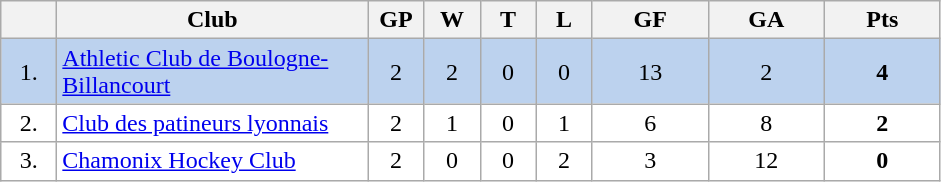<table class="wikitable">
<tr>
<th width="30"></th>
<th width="200">Club</th>
<th width="30">GP</th>
<th width="30">W</th>
<th width="30">T</th>
<th width="30">L</th>
<th width="70">GF</th>
<th width="70">GA</th>
<th width="70">Pts</th>
</tr>
<tr bgcolor="#BCD2EE" align="center">
<td>1.</td>
<td align="left"><a href='#'>Athletic Club de Boulogne-Billancourt</a></td>
<td>2</td>
<td>2</td>
<td>0</td>
<td>0</td>
<td>13</td>
<td>2</td>
<td><strong>4</strong></td>
</tr>
<tr bgcolor="#FFFFFF" align="center">
<td>2.</td>
<td align="left"><a href='#'>Club des patineurs lyonnais</a></td>
<td>2</td>
<td>1</td>
<td>0</td>
<td>1</td>
<td>6</td>
<td>8</td>
<td><strong>2</strong></td>
</tr>
<tr bgcolor="#FFFFFF" align="center">
<td>3.</td>
<td align="left"><a href='#'>Chamonix Hockey Club</a></td>
<td>2</td>
<td>0</td>
<td>0</td>
<td>2</td>
<td>3</td>
<td>12</td>
<td><strong>0</strong></td>
</tr>
</table>
